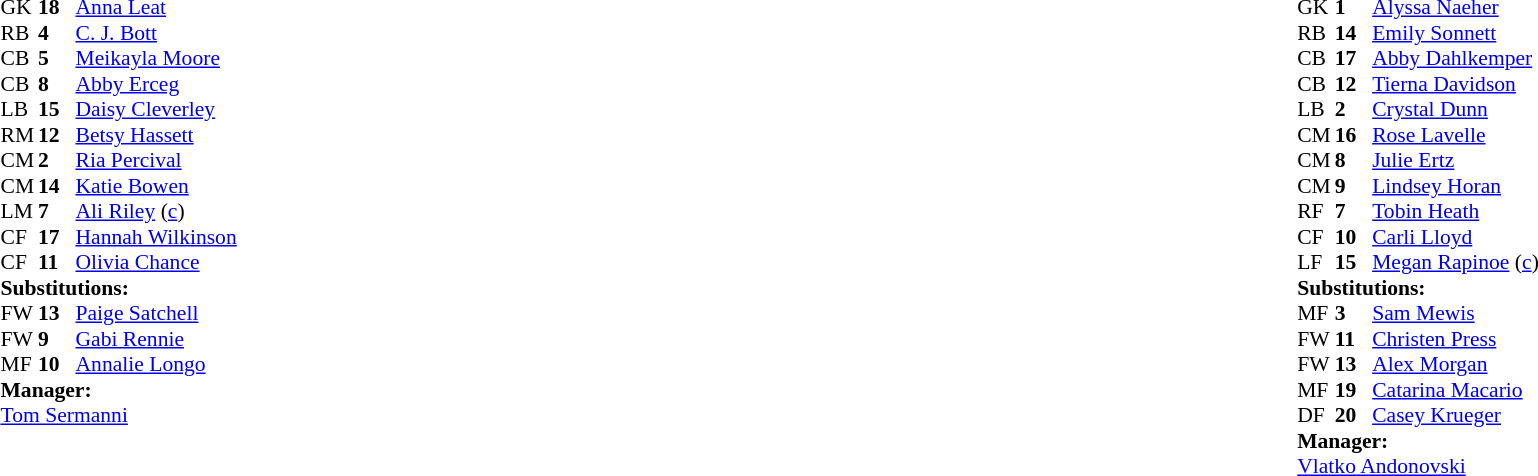<table width="100%">
<tr>
<td valign="top" width="40%"><br><table style="font-size:90%" cellspacing="0" cellpadding="0">
<tr>
<th width=25></th>
<th width=25></th>
</tr>
<tr>
<td>GK</td>
<td><strong>18</strong></td>
<td><a href='#'>Anna Leat</a></td>
</tr>
<tr>
<td>RB</td>
<td><strong>4</strong></td>
<td><a href='#'>C. J. Bott</a></td>
</tr>
<tr>
<td>CB</td>
<td><strong>5</strong></td>
<td><a href='#'>Meikayla Moore</a></td>
</tr>
<tr>
<td>CB</td>
<td><strong>8</strong></td>
<td><a href='#'>Abby Erceg</a></td>
</tr>
<tr>
<td>LB</td>
<td><strong>15</strong></td>
<td><a href='#'>Daisy Cleverley</a></td>
<td></td>
<td></td>
</tr>
<tr>
<td>RM</td>
<td><strong>12</strong></td>
<td><a href='#'>Betsy Hassett</a></td>
<td></td>
<td></td>
</tr>
<tr>
<td>CM</td>
<td><strong>2</strong></td>
<td><a href='#'>Ria Percival</a></td>
</tr>
<tr>
<td>CM</td>
<td><strong>14</strong></td>
<td><a href='#'>Katie Bowen</a></td>
</tr>
<tr>
<td>LM</td>
<td><strong>7</strong></td>
<td><a href='#'>Ali Riley</a> (<a href='#'>c</a>)</td>
</tr>
<tr>
<td>CF</td>
<td><strong>17</strong></td>
<td><a href='#'>Hannah Wilkinson</a></td>
</tr>
<tr>
<td>CF</td>
<td><strong>11</strong></td>
<td><a href='#'>Olivia Chance</a></td>
<td></td>
<td></td>
</tr>
<tr>
<td colspan=3><strong>Substitutions:</strong></td>
</tr>
<tr>
<td>FW</td>
<td><strong>13</strong></td>
<td><a href='#'>Paige Satchell</a></td>
<td></td>
<td></td>
</tr>
<tr>
<td>FW</td>
<td><strong>9</strong></td>
<td><a href='#'>Gabi Rennie</a></td>
<td></td>
<td></td>
</tr>
<tr>
<td>MF</td>
<td><strong>10</strong></td>
<td><a href='#'>Annalie Longo</a></td>
<td></td>
<td></td>
</tr>
<tr>
<td colspan=3><strong>Manager:</strong></td>
</tr>
<tr>
<td colspan=3> <a href='#'>Tom Sermanni</a></td>
</tr>
</table>
</td>
<td valign="top"></td>
<td valign="top" width="50%"><br><table style="font-size:90%; margin:auto" cellspacing="0" cellpadding="0">
<tr>
<th width=25></th>
<th width=25></th>
</tr>
<tr>
<td>GK</td>
<td><strong>1</strong></td>
<td><a href='#'>Alyssa Naeher</a></td>
</tr>
<tr>
<td>RB</td>
<td><strong>14</strong></td>
<td><a href='#'>Emily Sonnett</a></td>
</tr>
<tr>
<td>CB</td>
<td><strong>17</strong></td>
<td><a href='#'>Abby Dahlkemper</a></td>
</tr>
<tr>
<td>CB</td>
<td><strong>12</strong></td>
<td><a href='#'>Tierna Davidson</a></td>
</tr>
<tr>
<td>LB</td>
<td><strong>2</strong></td>
<td><a href='#'>Crystal Dunn</a></td>
<td></td>
<td></td>
</tr>
<tr>
<td>CM</td>
<td><strong>16</strong></td>
<td><a href='#'>Rose Lavelle</a></td>
<td></td>
<td></td>
</tr>
<tr>
<td>CM</td>
<td><strong>8</strong></td>
<td><a href='#'>Julie Ertz</a></td>
</tr>
<tr>
<td>CM</td>
<td><strong>9</strong></td>
<td><a href='#'>Lindsey Horan</a></td>
<td></td>
<td></td>
</tr>
<tr>
<td>RF</td>
<td><strong>7</strong></td>
<td><a href='#'>Tobin Heath</a></td>
</tr>
<tr>
<td>CF</td>
<td><strong>10</strong></td>
<td><a href='#'>Carli Lloyd</a></td>
<td></td>
<td></td>
</tr>
<tr>
<td>LF</td>
<td><strong>15</strong></td>
<td><a href='#'>Megan Rapinoe</a> (<a href='#'>c</a>)</td>
<td></td>
<td></td>
</tr>
<tr>
<td colspan=3><strong>Substitutions:</strong></td>
</tr>
<tr>
<td>MF</td>
<td><strong>3</strong></td>
<td><a href='#'>Sam Mewis</a></td>
<td></td>
<td></td>
</tr>
<tr>
<td>FW</td>
<td><strong>11</strong></td>
<td><a href='#'>Christen Press</a></td>
<td></td>
<td></td>
</tr>
<tr>
<td>FW</td>
<td><strong>13</strong></td>
<td><a href='#'>Alex Morgan</a></td>
<td></td>
<td></td>
</tr>
<tr>
<td>MF</td>
<td><strong>19</strong></td>
<td><a href='#'>Catarina Macario</a></td>
<td></td>
<td></td>
</tr>
<tr>
<td>DF</td>
<td><strong>20</strong></td>
<td><a href='#'>Casey Krueger</a></td>
<td></td>
<td></td>
</tr>
<tr>
<td colspan=3><strong>Manager:</strong></td>
</tr>
<tr>
<td colspan=3> <a href='#'>Vlatko Andonovski</a></td>
</tr>
</table>
</td>
</tr>
</table>
